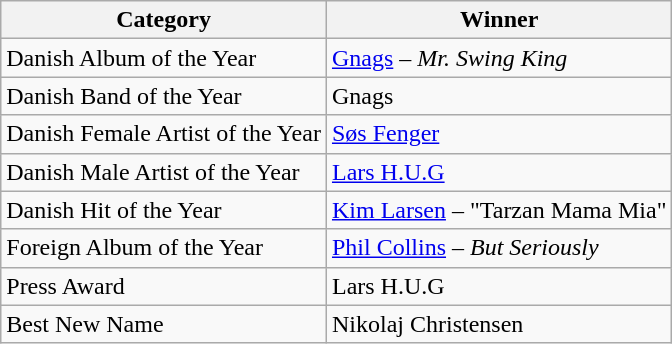<table class="wikitable">
<tr>
<th>Category</th>
<th>Winner</th>
</tr>
<tr>
<td>Danish Album of the Year</td>
<td><a href='#'>Gnags</a> – <em>Mr. Swing King</em></td>
</tr>
<tr>
<td>Danish Band of the Year</td>
<td>Gnags</td>
</tr>
<tr>
<td>Danish Female Artist of the Year</td>
<td><a href='#'>Søs Fenger</a></td>
</tr>
<tr>
<td>Danish Male Artist of the Year</td>
<td><a href='#'>Lars H.U.G</a></td>
</tr>
<tr>
<td>Danish Hit of the Year</td>
<td><a href='#'>Kim Larsen</a> – "Tarzan Mama Mia"</td>
</tr>
<tr>
<td>Foreign Album of the Year</td>
<td><a href='#'>Phil Collins</a> – <em>But Seriously</em></td>
</tr>
<tr>
<td>Press Award</td>
<td>Lars H.U.G</td>
</tr>
<tr>
<td>Best New Name</td>
<td>Nikolaj Christensen</td>
</tr>
</table>
